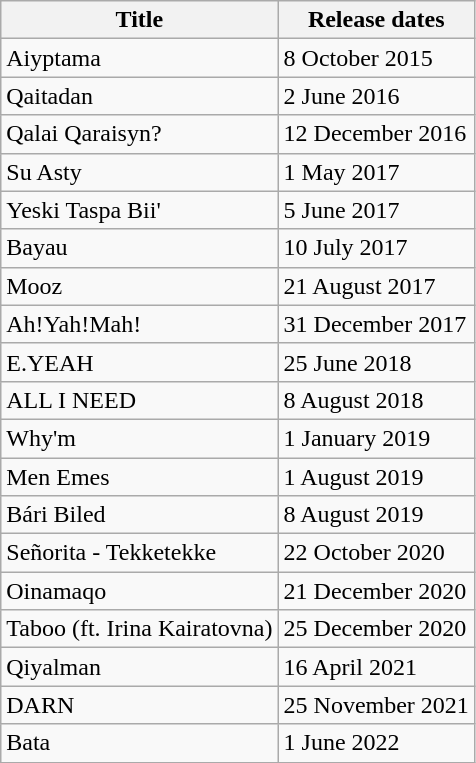<table class="wikitable">
<tr>
<th>Title</th>
<th>Release dates</th>
</tr>
<tr>
<td>Aiyptama</td>
<td>8 October 2015</td>
</tr>
<tr>
<td>Qaitadan</td>
<td>2 June 2016</td>
</tr>
<tr>
<td>Qalai Qaraisyn?</td>
<td>12 December 2016</td>
</tr>
<tr>
<td>Su Asty</td>
<td>1 May 2017</td>
</tr>
<tr>
<td>Yeski Taspa Bii'</td>
<td>5 June 2017</td>
</tr>
<tr>
<td>Bayau</td>
<td>10 July 2017</td>
</tr>
<tr>
<td>Mooz</td>
<td>21 August 2017</td>
</tr>
<tr>
<td>Ah!Yah!Mah!</td>
<td>31 December 2017</td>
</tr>
<tr>
<td>E.YEAH</td>
<td>25 June 2018</td>
</tr>
<tr>
<td>ALL I NEED</td>
<td>8 August 2018</td>
</tr>
<tr>
<td>Why'm</td>
<td>1 January 2019</td>
</tr>
<tr>
<td>Men Emes</td>
<td>1 August 2019</td>
</tr>
<tr>
<td>Bári Biled</td>
<td>8 August 2019</td>
</tr>
<tr>
<td>Señorita - Tekketekke</td>
<td>22 October 2020</td>
</tr>
<tr>
<td>Oinamaqo</td>
<td>21 December 2020</td>
</tr>
<tr>
<td>Taboo (ft. Irina Kairatovna)</td>
<td>25 December 2020</td>
</tr>
<tr>
<td>Qiyalman</td>
<td>16 April 2021</td>
</tr>
<tr>
<td>DARN</td>
<td>25 November 2021</td>
</tr>
<tr>
<td>Bata</td>
<td>1 June 2022</td>
</tr>
</table>
